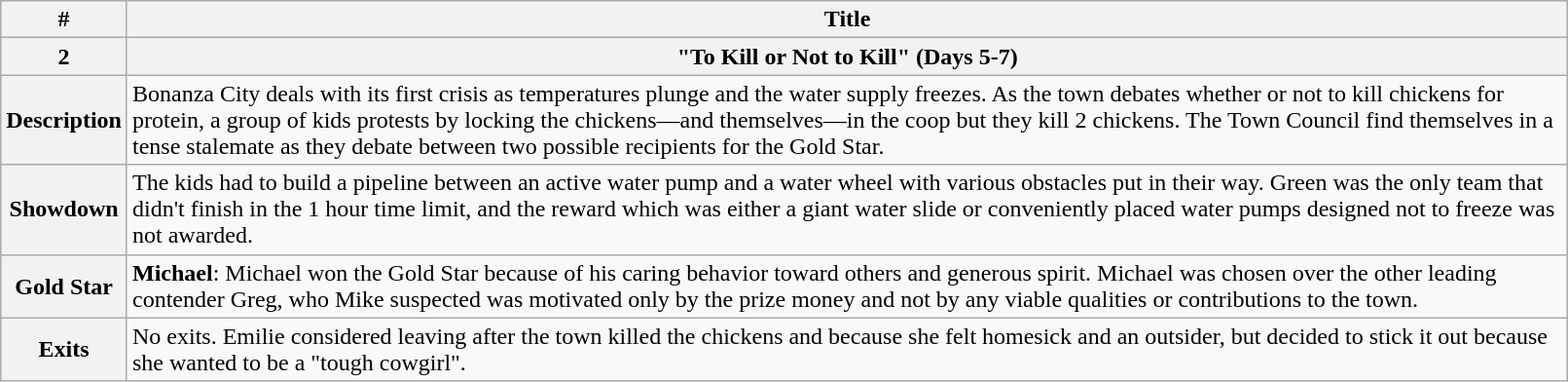<table class="wikitable" width="85%">
<tr>
<th>#</th>
<th>Title</th>
</tr>
<tr>
<th>2</th>
<th>"To Kill or Not to Kill" (Days 5-7)</th>
</tr>
<tr>
<th>Description</th>
<td>Bonanza City deals with its first crisis as temperatures plunge and the water supply freezes. As the town debates whether or not to kill chickens for protein, a group of kids protests by locking the chickens—and themselves—in the coop but they kill 2 chickens. The Town Council find themselves in a tense stalemate as they debate between two possible recipients for the Gold Star.</td>
</tr>
<tr>
<th>Showdown</th>
<td>The kids had to build a pipeline between an active water pump and a water wheel with various obstacles put in their way. Green was the only team that didn't finish in the 1 hour time limit, and the reward which was either a giant water slide or conveniently placed water pumps designed not to freeze was not awarded.</td>
</tr>
<tr>
<th>Gold Star</th>
<td><strong>Michael</strong>: Michael won the Gold Star because of his caring behavior toward others and generous spirit. Michael was chosen over the other leading contender Greg, who Mike suspected was motivated only by the prize money and not by any viable qualities or contributions to the town.</td>
</tr>
<tr>
<th>Exits</th>
<td>No exits. Emilie considered leaving after the town killed the chickens and because she felt homesick and an outsider, but decided to stick it out because she wanted to be a "tough cowgirl".</td>
</tr>
</table>
